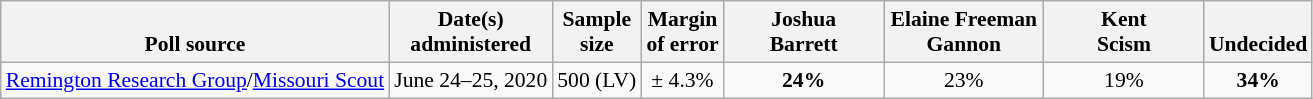<table class="wikitable" style="font-size:90%;text-align:center;">
<tr valign=bottom>
<th>Poll source</th>
<th>Date(s)<br>administered</th>
<th>Sample<br>size</th>
<th>Margin<br>of error</th>
<th style="width:100px;">Joshua<br>Barrett</th>
<th style="width:100px;">Elaine Freeman<br>Gannon</th>
<th style="width:100px;">Kent<br>Scism</th>
<th>Undecided</th>
</tr>
<tr>
<td style="text-align:left;"><a href='#'>Remington Research Group</a>/<a href='#'>Missouri Scout</a></td>
<td>June 24–25, 2020</td>
<td>500 (LV)</td>
<td>± 4.3%</td>
<td><strong>24%</strong></td>
<td>23%</td>
<td>19%</td>
<td><strong>34%</strong></td>
</tr>
</table>
